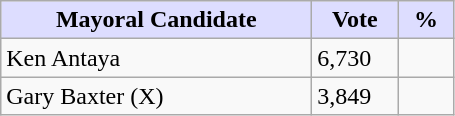<table class="wikitable">
<tr>
<th style="background:#ddf; width:200px;">Mayoral Candidate </th>
<th style="background:#ddf; width:50px;">Vote</th>
<th style="background:#ddf; width:30px;">%</th>
</tr>
<tr>
<td>Ken Antaya</td>
<td>6,730</td>
<td></td>
</tr>
<tr>
<td>Gary Baxter (X)</td>
<td>3,849</td>
<td></td>
</tr>
</table>
